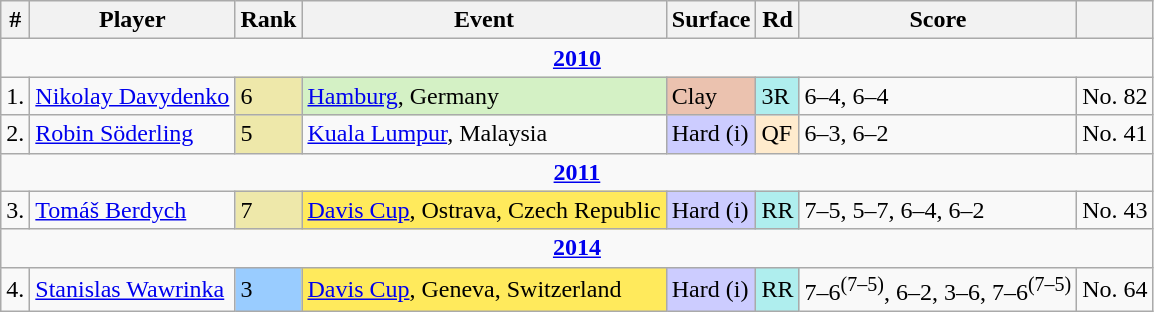<table class="wikitable sortable">
<tr>
<th>#</th>
<th>Player</th>
<th>Rank</th>
<th>Event</th>
<th>Surface</th>
<th>Rd</th>
<th>Score</th>
<th></th>
</tr>
<tr>
<td colspan=8 style=text-align:center><strong><a href='#'>2010</a></strong></td>
</tr>
<tr>
<td>1.</td>
<td> <a href='#'>Nikolay Davydenko</a></td>
<td bgcolor=EEE8AA>6</td>
<td bgcolor=d4f1c5><a href='#'>Hamburg</a>, Germany</td>
<td bgcolor=#EBC2AF>Clay</td>
<td bgcolor=afeeee>3R</td>
<td>6–4, 6–4</td>
<td>No. 82</td>
</tr>
<tr>
<td>2.</td>
<td> <a href='#'>Robin Söderling</a></td>
<td bgcolor=EEE8AA>5</td>
<td><a href='#'>Kuala Lumpur</a>, Malaysia</td>
<td style=background:#ccf>Hard (i)</td>
<td bgcolor=ffebcd>QF</td>
<td>6–3, 6–2</td>
<td>No. 41</td>
</tr>
<tr>
<td colspan=8 style=text-align:center><strong><a href='#'>2011</a></strong></td>
</tr>
<tr>
<td>3.</td>
<td> <a href='#'>Tomáš Berdych</a></td>
<td bgcolor=EEE8AA>7</td>
<td style=background:#ffea5c><a href='#'>Davis Cup</a>, Ostrava, Czech Republic</td>
<td style=background:#ccf>Hard (i)</td>
<td bgcolor=afeeee>RR</td>
<td>7–5, 5–7, 6–4, 6–2</td>
<td>No. 43</td>
</tr>
<tr>
<td colspan=8 style=text-align:center><strong><a href='#'>2014</a></strong></td>
</tr>
<tr>
<td>4.</td>
<td> <a href='#'>Stanislas Wawrinka</a></td>
<td style=background:#9cf>3</td>
<td style=background:#ffea5c><a href='#'>Davis Cup</a>, Geneva, Switzerland</td>
<td style=background:#ccf>Hard (i)</td>
<td bgcolor=afeeee>RR</td>
<td>7–6<sup>(7–5)</sup>, 6–2, 3–6, 7–6<sup>(7–5)</sup></td>
<td>No. 64</td>
</tr>
</table>
